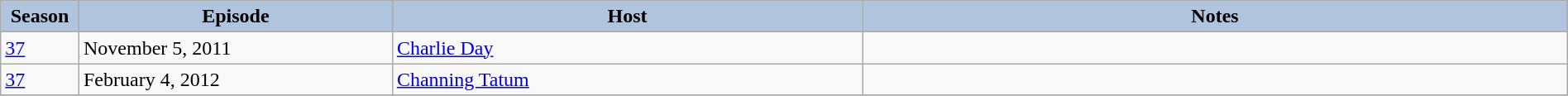<table class="wikitable" style="width:100%;">
<tr>
<th style="background:#B0C4DE;" width="5%">Season</th>
<th style="background:#B0C4DE;" width="20%">Episode</th>
<th style="background:#B0C4DE;" width="30%">Host</th>
<th style="background:#B0C4DE;" width="45%">Notes</th>
</tr>
<tr>
<td><a href='#'>37</a></td>
<td>November 5, 2011</td>
<td><a href='#'>Charlie Day</a></td>
<td></td>
</tr>
<tr>
<td><a href='#'>37</a></td>
<td>February 4, 2012</td>
<td><a href='#'>Channing Tatum</a></td>
<td></td>
</tr>
<tr>
</tr>
</table>
